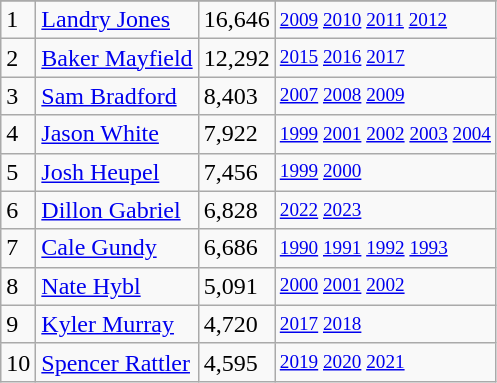<table class="wikitable">
<tr>
</tr>
<tr>
<td>1</td>
<td><a href='#'>Landry Jones</a></td>
<td>16,646</td>
<td style="font-size:80%;"><a href='#'>2009</a> <a href='#'>2010</a> <a href='#'>2011</a> <a href='#'>2012</a></td>
</tr>
<tr>
<td>2</td>
<td><a href='#'>Baker Mayfield</a></td>
<td>12,292</td>
<td style="font-size:80%;"><a href='#'>2015</a> <a href='#'>2016</a> <a href='#'>2017</a></td>
</tr>
<tr>
<td>3</td>
<td><a href='#'>Sam Bradford</a></td>
<td>8,403</td>
<td style="font-size:80%;"><a href='#'>2007</a> <a href='#'>2008</a> <a href='#'>2009</a></td>
</tr>
<tr>
<td>4</td>
<td><a href='#'>Jason White</a></td>
<td>7,922</td>
<td style="font-size:80%;"><a href='#'>1999</a> <a href='#'>2001</a> <a href='#'>2002</a> <a href='#'>2003</a> <a href='#'>2004</a></td>
</tr>
<tr>
<td>5</td>
<td><a href='#'>Josh Heupel</a></td>
<td>7,456</td>
<td style="font-size:80%;"><a href='#'>1999</a> <a href='#'>2000</a></td>
</tr>
<tr>
<td>6</td>
<td><a href='#'>Dillon Gabriel</a></td>
<td>6,828</td>
<td style="font-size:80%;"><a href='#'>2022</a> <a href='#'>2023</a></td>
</tr>
<tr>
<td>7</td>
<td><a href='#'>Cale Gundy</a></td>
<td>6,686</td>
<td style="font-size:80%;"><a href='#'>1990</a> <a href='#'>1991</a> <a href='#'>1992</a> <a href='#'>1993</a></td>
</tr>
<tr>
<td>8</td>
<td><a href='#'>Nate Hybl</a></td>
<td>5,091</td>
<td style="font-size:80%;"><a href='#'>2000</a> <a href='#'>2001</a> <a href='#'>2002</a></td>
</tr>
<tr>
<td>9</td>
<td><a href='#'>Kyler Murray</a></td>
<td>4,720</td>
<td style="font-size:80%;"><a href='#'>2017</a> <a href='#'>2018</a></td>
</tr>
<tr>
<td>10</td>
<td><a href='#'>Spencer Rattler</a></td>
<td>4,595</td>
<td style="font-size:80%;"><a href='#'>2019</a> <a href='#'>2020</a> <a href='#'>2021</a></td>
</tr>
</table>
